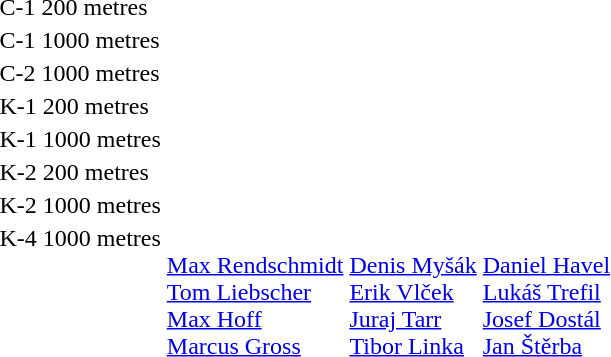<table>
<tr valign="top">
<td>C-1 200 metres<br></td>
<td></td>
<td></td>
<td></td>
</tr>
<tr valign="top">
<td>C-1 1000 metres<br> </td>
<td></td>
<td></td>
<td></td>
</tr>
<tr valign="top">
<td>C-2 1000 metres<br></td>
<td></td>
<td></td>
<td></td>
</tr>
<tr valign="top">
<td>K-1 200 metres<br></td>
<td></td>
<td></td>
<td><br></td>
</tr>
<tr valign="top">
<td>K-1 1000 metres<br></td>
<td></td>
<td></td>
<td></td>
</tr>
<tr valign="top">
<td>K-2 200 metres<br></td>
<td></td>
<td></td>
<td></td>
</tr>
<tr valign="top">
<td>K-2 1000 metres<br></td>
<td></td>
<td></td>
<td></td>
</tr>
<tr valign="top">
<td>K-4 1000 metres<br></td>
<td><br><a href='#'>Max Rendschmidt</a><br><a href='#'>Tom Liebscher</a><br><a href='#'>Max Hoff</a><br><a href='#'>Marcus Gross</a></td>
<td><br><a href='#'>Denis Myšák</a><br><a href='#'>Erik Vlček</a><br><a href='#'>Juraj Tarr</a><br><a href='#'>Tibor Linka</a></td>
<td><br><a href='#'>Daniel Havel</a><br><a href='#'>Lukáš Trefil</a><br><a href='#'>Josef Dostál</a><br><a href='#'>Jan Štěrba</a></td>
</tr>
</table>
